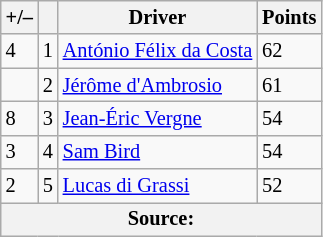<table class="wikitable" style="font-size: 85%">
<tr>
<th scope="col">+/–</th>
<th scope="col"></th>
<th scope="col">Driver</th>
<th scope="col">Points</th>
</tr>
<tr>
<td align="left"> 4</td>
<td align="center">1</td>
<td> <a href='#'>António Félix da Costa</a></td>
<td align="left">62</td>
</tr>
<tr>
<td align="left"></td>
<td align="center">2</td>
<td> <a href='#'>Jérôme d'Ambrosio</a></td>
<td align="left">61</td>
</tr>
<tr>
<td align="left"> 8</td>
<td align="center">3</td>
<td> <a href='#'>Jean-Éric Vergne</a></td>
<td align="left">54</td>
</tr>
<tr>
<td align="left"> 3</td>
<td align="center">4</td>
<td> <a href='#'>Sam Bird</a></td>
<td align="left">54</td>
</tr>
<tr>
<td align="left"> 2</td>
<td align="center">5</td>
<td> <a href='#'>Lucas di Grassi</a></td>
<td align="left">52</td>
</tr>
<tr>
<th colspan=4>Source:</th>
</tr>
</table>
